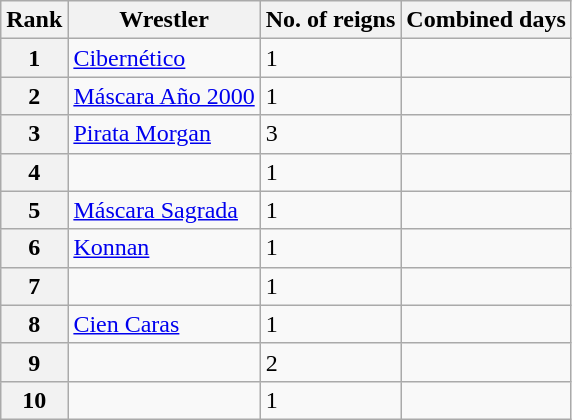<table class="wikitable sortable">
<tr>
<th>Rank</th>
<th>Wrestler</th>
<th>No. of reigns</th>
<th>Combined days</th>
</tr>
<tr>
<th>1</th>
<td><a href='#'>Cibernético</a></td>
<td>1</td>
<td></td>
</tr>
<tr>
<th>2</th>
<td><a href='#'>Máscara Año 2000</a></td>
<td>1</td>
<td></td>
</tr>
<tr>
<th>3</th>
<td><a href='#'>Pirata Morgan</a></td>
<td>3</td>
<td></td>
</tr>
<tr>
<th>4</th>
<td></td>
<td>1</td>
<td></td>
</tr>
<tr>
<th>5</th>
<td><a href='#'>Máscara Sagrada</a></td>
<td>1</td>
<td></td>
</tr>
<tr>
<th>6</th>
<td><a href='#'>Konnan</a></td>
<td>1</td>
<td></td>
</tr>
<tr>
<th>7</th>
<td></td>
<td>1</td>
<td></td>
</tr>
<tr>
<th>8</th>
<td><a href='#'>Cien Caras</a></td>
<td>1</td>
<td></td>
</tr>
<tr>
<th>9</th>
<td></td>
<td>2</td>
<td></td>
</tr>
<tr>
<th>10</th>
<td></td>
<td>1</td>
<td></td>
</tr>
</table>
